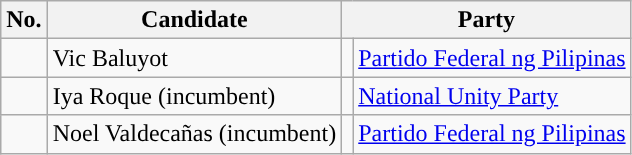<table class="wikitable sortable" style="text-align:left;">
<tr>
<th>No.</th>
<th>Candidate</th>
<th colspan="2">Party</th>
</tr>
<tr>
<td></td>
<td>Vic Baluyot</td>
<td></td>
<td><a href='#'>Partido Federal ng Pilipinas</a></td>
</tr>
<tr>
<td></td>
<td>Iya Roque (incumbent)</td>
<td></td>
<td><a href='#'>National Unity Party</a></td>
</tr>
<tr>
<td></td>
<td>Noel Valdecañas (incumbent)</td>
<td></td>
<td><a href='#'>Partido Federal ng Pilipinas</a></td>
</tr>
</table>
